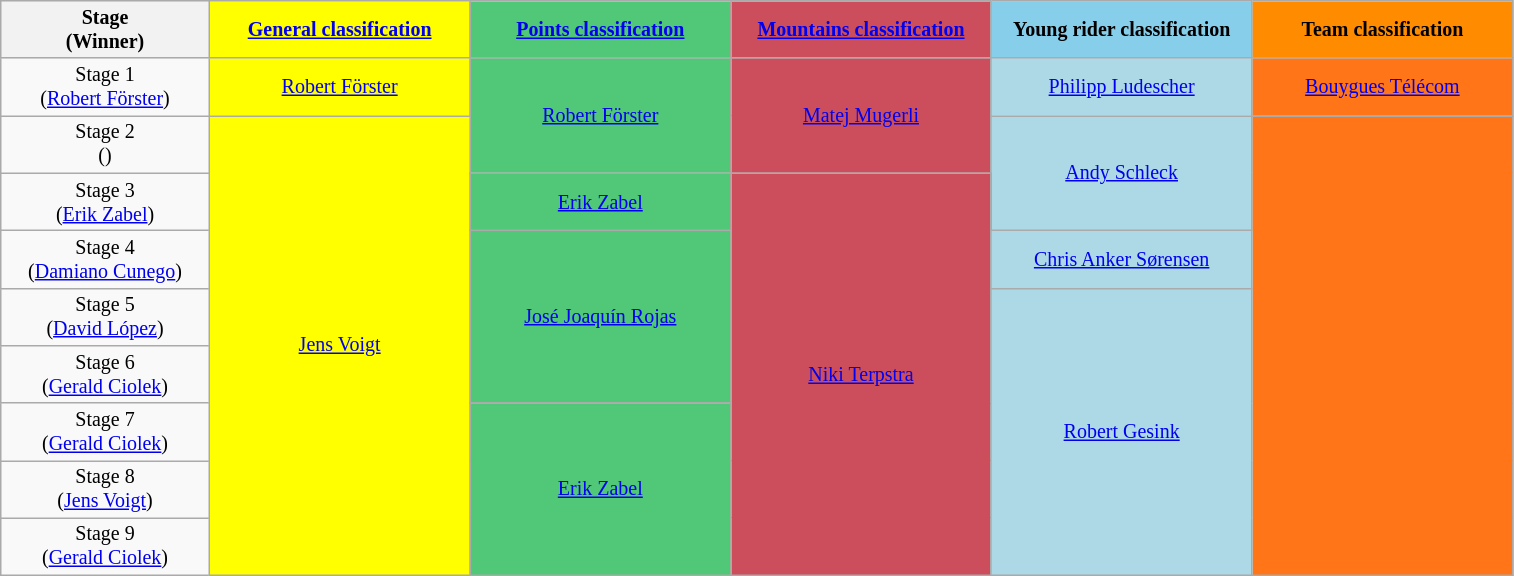<table class="wikitable" style="text-align: center; font-size:smaller;">
<tr style="background-color: #efefef;">
<th width="12%">Stage<br>(Winner)</th>
<th style="background:yellow;" width="15%"><a href='#'>General classification</a><br></th>
<th style="background:#50C878;" width="15%"><a href='#'>Points classification</a><br></th>
<th style="background:#CC4E5C;" width="15%"><a href='#'>Mountains classification</a><br></th>
<th style="background:#87CEEB;" width="15%">Young rider classification<br></th>
<th style="background:#FF8C00;" width="15%">Team classification</th>
</tr>
<tr>
<td>Stage 1<br>(<a href='#'>Robert Förster</a>)</td>
<td style="background:yellow;" rowspan="1"><a href='#'>Robert Förster</a></td>
<td style="background:#50C878;" rowspan="2"><a href='#'>Robert Förster</a></td>
<td style="background:#CC4E5C;" rowspan="2"><a href='#'>Matej Mugerli</a></td>
<td style="background:#ADD8E6;" rowspan="1"><a href='#'>Philipp Ludescher</a></td>
<td style="background:#FF7518;" rowspan="1"><a href='#'>Bouygues Télécom</a></td>
</tr>
<tr>
<td>Stage 2<br>()</td>
<td style="background:yellow;" rowspan="8"><a href='#'>Jens Voigt</a></td>
<td style="background:#ADD8E6;" rowspan="2"><a href='#'>Andy Schleck</a></td>
<td style="background:#FF7518;" rowspan="8"></td>
</tr>
<tr>
<td>Stage 3<br>(<a href='#'>Erik Zabel</a>)</td>
<td style="background:#50C878;" rowspan="1"><a href='#'>Erik Zabel</a></td>
<td style="background:#CC4E5C;" rowspan="7"><a href='#'>Niki Terpstra</a></td>
</tr>
<tr>
<td>Stage 4<br>(<a href='#'>Damiano Cunego</a>)</td>
<td style="background:#50C878;" rowspan="3"><a href='#'>José Joaquín Rojas</a></td>
<td style="background:#ADD8E6;" rowspan="1"><a href='#'>Chris Anker Sørensen</a></td>
</tr>
<tr>
<td>Stage 5<br>(<a href='#'>David López</a>)</td>
<td style="background:#ADD8E6;" rowspan="5"><a href='#'>Robert Gesink</a></td>
</tr>
<tr>
<td>Stage 6<br>(<a href='#'>Gerald Ciolek</a>)</td>
</tr>
<tr>
<td>Stage 7<br>(<a href='#'>Gerald Ciolek</a>)</td>
<td style="background:#50C878;" rowspan="3"><a href='#'>Erik Zabel</a></td>
</tr>
<tr>
<td>Stage 8<br>(<a href='#'>Jens Voigt</a>)</td>
</tr>
<tr>
<td>Stage 9<br>(<a href='#'>Gerald Ciolek</a>)</td>
</tr>
</table>
